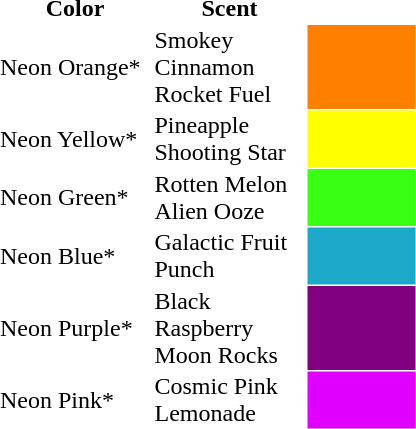<table border="0" cellspacing="1" cellpadding="1">
<tr>
<th width="100">Color</th>
<th width="100">Scent</th>
<th width="70"> </th>
</tr>
<tr>
<td>Neon Orange*</td>
<td>Smokey Cinnamon Rocket Fuel</td>
<td bgcolor="#FF7F00"> </td>
</tr>
<tr>
<td>Neon Yellow*</td>
<td>Pineapple Shooting Star</td>
<td bgcolor="#FFFF00"> </td>
</tr>
<tr>
<td>Neon Green*</td>
<td>Rotten Melon Alien Ooze</td>
<td bgcolor="#39FF14"> </td>
</tr>
<tr>
<td>Neon Blue*</td>
<td>Galactic Fruit Punch</td>
<td bgcolor="#1CA9C9"> </td>
</tr>
<tr>
<td>Neon Purple*</td>
<td>Black Raspberry Moon Rocks</td>
<td bgcolor="#800080"> </td>
</tr>
<tr>
<td>Neon Pink*</td>
<td>Cosmic Pink Lemonade</td>
<td bgcolor="#DF00FF"> </td>
</tr>
</table>
